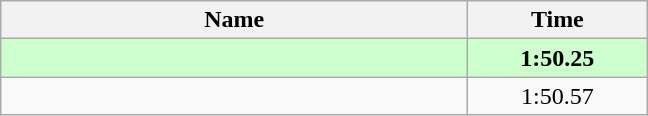<table class="wikitable" style="text-align:center;">
<tr>
<th style="width:19em">Name</th>
<th style="width:7em">Time</th>
</tr>
<tr bgcolor=ccffcc>
<td align=left><strong></strong></td>
<td><strong>1:50.25</strong></td>
</tr>
<tr>
<td align=left></td>
<td>1:50.57</td>
</tr>
</table>
